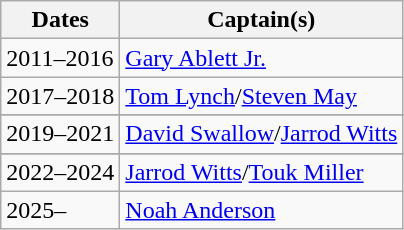<table class="wikitable">
<tr>
<th>Dates</th>
<th>Captain(s)</th>
</tr>
<tr>
<td>2011–2016</td>
<td><a href='#'>Gary Ablett Jr.</a></td>
</tr>
<tr>
<td>2017–2018</td>
<td><a href='#'>Tom Lynch</a>/<a href='#'>Steven May</a></td>
</tr>
<tr>
</tr>
<tr>
<td>2019–2021</td>
<td><a href='#'>David Swallow</a>/<a href='#'>Jarrod Witts</a></td>
</tr>
<tr>
</tr>
<tr>
<td>2022–2024</td>
<td><a href='#'>Jarrod Witts</a>/<a href='#'>Touk Miller</a></td>
</tr>
<tr>
<td>2025–</td>
<td><a href='#'>Noah Anderson</a></td>
</tr>
</table>
